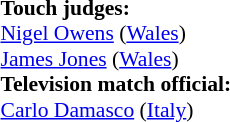<table width=100% style="font-size: 90%">
<tr>
<td><br><strong>Touch judges:</strong>
<br><a href='#'>Nigel Owens</a> (<a href='#'>Wales</a>)
<br><a href='#'>James Jones</a> (<a href='#'>Wales</a>)
<br><strong>Television match official:</strong>
<br><a href='#'>Carlo Damasco</a> (<a href='#'>Italy</a>)</td>
</tr>
</table>
